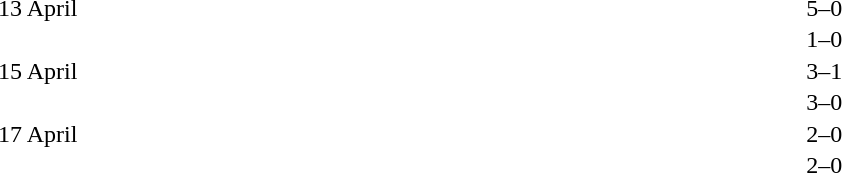<table cellspacing=1 width=70%>
<tr>
<th width=25%></th>
<th width=30%></th>
<th width=15%></th>
<th width=30%></th>
</tr>
<tr>
<td>13 April</td>
<td align=right></td>
<td align=center>5–0</td>
<td></td>
</tr>
<tr>
<td></td>
<td align=right></td>
<td align=center>1–0</td>
<td></td>
</tr>
<tr>
<td>15 April</td>
<td align=right></td>
<td align=center>3–1</td>
<td></td>
</tr>
<tr>
<td></td>
<td align=right></td>
<td align=center>3–0</td>
<td></td>
</tr>
<tr>
<td>17 April</td>
<td align=right></td>
<td align=center>2–0</td>
<td></td>
</tr>
<tr>
<td></td>
<td align=right></td>
<td align=center>2–0</td>
<td></td>
</tr>
</table>
